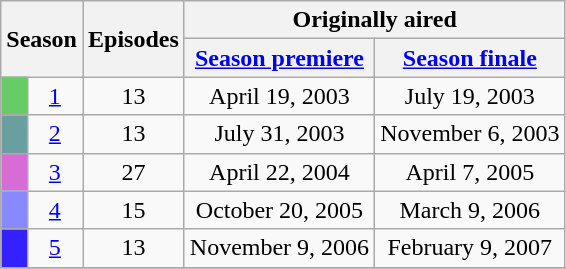<table class="wikitable" style="text-align:center">
<tr>
<th colspan="2" rowspan="2">Season</th>
<th rowspan="2">Episodes</th>
<th colspan="2">Originally aired</th>
</tr>
<tr>
<th><a href='#'>Season premiere</a></th>
<th><a href='#'>Season finale</a></th>
</tr>
<tr>
<td style="background:#6c6;"></td>
<td><a href='#'>1</a></td>
<td>13</td>
<td>April 19, 2003</td>
<td>July 19, 2003</td>
</tr>
<tr>
<td style="background:#6A9F9F;"></td>
<td><a href='#'>2</a></td>
<td>13</td>
<td>July 31, 2003</td>
<td>November 6, 2003</td>
</tr>
<tr>
<td style="background:#D76CD7;"></td>
<td><a href='#'>3</a></td>
<td>27</td>
<td>April 22, 2004</td>
<td>April 7, 2005</td>
</tr>
<tr>
<td style="background:#8888FF;"></td>
<td><a href='#'>4</a></td>
<td>15</td>
<td>October 20, 2005</td>
<td>March 9, 2006</td>
</tr>
<tr>
<td style="background:#32f;"></td>
<td><a href='#'>5</a></td>
<td>13</td>
<td>November 9, 2006</td>
<td>February 9, 2007</td>
</tr>
<tr>
</tr>
</table>
